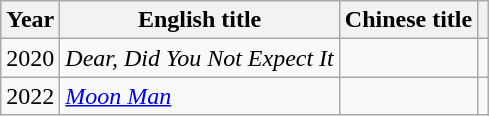<table class="wikitable">
<tr>
<th>Year</th>
<th>English title</th>
<th>Chinese title</th>
<th></th>
</tr>
<tr>
<td>2020</td>
<td><em>Dear, Did You Not Expect It</em></td>
<td></td>
<td></td>
</tr>
<tr>
<td>2022</td>
<td><em><a href='#'>Moon Man</a></em></td>
<td></td>
<td></td>
</tr>
</table>
